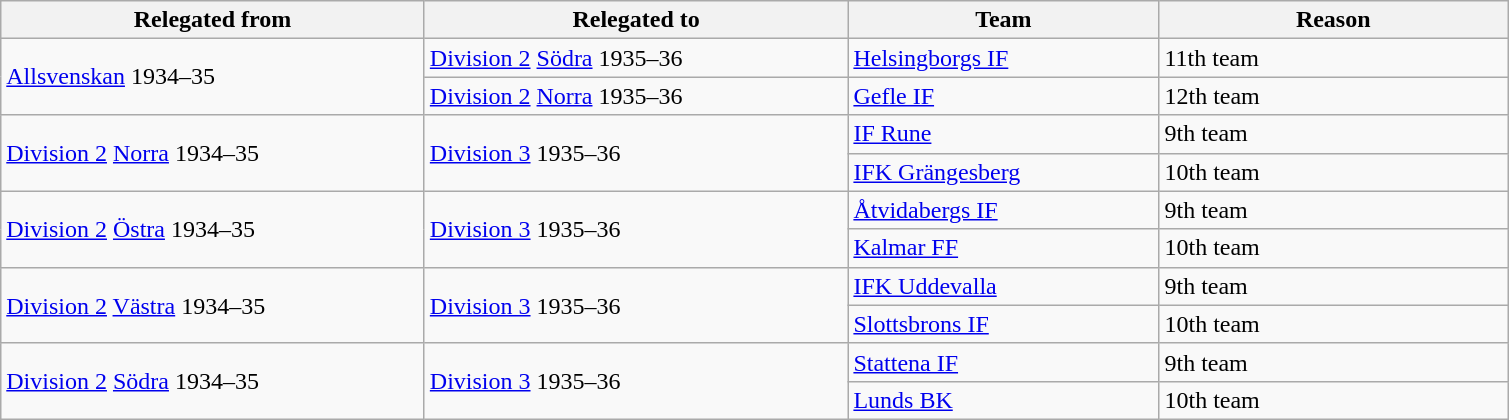<table class="wikitable" style="text-align: left;">
<tr>
<th style="width: 275px;">Relegated from</th>
<th style="width: 275px;">Relegated to</th>
<th style="width: 200px;">Team</th>
<th style="width: 225px;">Reason</th>
</tr>
<tr>
<td rowspan=2><a href='#'>Allsvenskan</a> 1934–35</td>
<td><a href='#'>Division 2</a> <a href='#'>Södra</a> 1935–36</td>
<td><a href='#'>Helsingborgs IF</a></td>
<td>11th team</td>
</tr>
<tr>
<td><a href='#'>Division 2</a> <a href='#'>Norra</a> 1935–36</td>
<td><a href='#'>Gefle IF</a></td>
<td>12th team</td>
</tr>
<tr>
<td rowspan=2><a href='#'>Division 2</a> <a href='#'>Norra</a> 1934–35</td>
<td rowspan=2><a href='#'>Division 3</a> 1935–36</td>
<td><a href='#'>IF Rune</a></td>
<td>9th team</td>
</tr>
<tr>
<td><a href='#'>IFK Grängesberg</a></td>
<td>10th team</td>
</tr>
<tr>
<td rowspan=2><a href='#'>Division 2</a> <a href='#'>Östra</a> 1934–35</td>
<td rowspan=2><a href='#'>Division 3</a> 1935–36</td>
<td><a href='#'>Åtvidabergs IF</a></td>
<td>9th team</td>
</tr>
<tr>
<td><a href='#'>Kalmar FF</a></td>
<td>10th team</td>
</tr>
<tr>
<td rowspan=2><a href='#'>Division 2</a> <a href='#'>Västra</a> 1934–35</td>
<td rowspan=2><a href='#'>Division 3</a> 1935–36</td>
<td><a href='#'>IFK Uddevalla</a></td>
<td>9th team</td>
</tr>
<tr>
<td><a href='#'>Slottsbrons IF</a></td>
<td>10th team</td>
</tr>
<tr>
<td rowspan=2><a href='#'>Division 2</a> <a href='#'>Södra</a> 1934–35</td>
<td rowspan=2><a href='#'>Division 3</a> 1935–36</td>
<td><a href='#'>Stattena IF</a></td>
<td>9th team</td>
</tr>
<tr>
<td><a href='#'>Lunds BK</a></td>
<td>10th team</td>
</tr>
</table>
